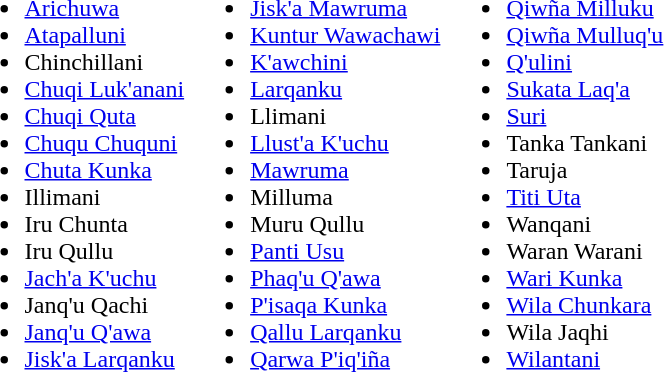<table>
<tr valign="top">
<td><br><ul><li><a href='#'>Arichuwa</a></li><li><a href='#'>Atapalluni</a></li><li>Chinchillani</li><li><a href='#'>Chuqi Luk'anani</a></li><li><a href='#'>Chuqi Quta</a></li><li><a href='#'>Chuqu Chuquni</a></li><li><a href='#'>Chuta Kunka</a></li><li>Illimani</li><li>Iru Chunta</li><li>Iru Qullu</li><li><a href='#'>Jach'a K'uchu</a></li><li>Janq'u Qachi</li><li><a href='#'>Janq'u Q'awa</a></li><li><a href='#'>Jisk'a Larqanku</a></li></ul></td>
<td><br><ul><li><a href='#'>Jisk'a Mawruma</a></li><li><a href='#'>Kuntur Wawachawi</a></li><li><a href='#'>K'awchini</a></li><li><a href='#'>Larqanku</a></li><li>Llimani</li><li><a href='#'>Llust'a K'uchu</a></li><li><a href='#'>Mawruma</a></li><li>Milluma</li><li>Muru Qullu</li><li><a href='#'>Panti Usu</a></li><li><a href='#'>Phaq'u Q'awa</a></li><li><a href='#'>P'isaqa Kunka</a></li><li><a href='#'>Qallu Larqanku</a></li><li><a href='#'>Qarwa P'iq'iña</a></li></ul></td>
<td><br><ul><li><a href='#'>Qiwña Milluku</a></li><li><a href='#'>Qiwña Mulluq'u</a></li><li><a href='#'>Q'ulini</a></li><li><a href='#'>Sukata Laq'a</a></li><li><a href='#'>Suri</a></li><li>Tanka Tankani</li><li>Taruja</li><li><a href='#'>Titi Uta</a></li><li>Wanqani</li><li>Waran Warani</li><li><a href='#'>Wari Kunka</a></li><li><a href='#'>Wila Chunkara</a></li><li>Wila Jaqhi</li><li><a href='#'>Wilantani</a></li></ul></td>
</tr>
</table>
